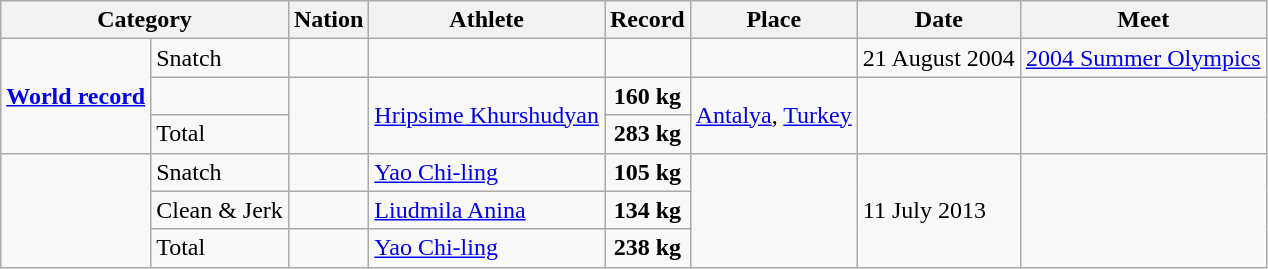<table class="wikitable" style="text-align:center;">
<tr>
<th colspan="2">Category</th>
<th>Nation</th>
<th>Athlete</th>
<th>Record</th>
<th>Place</th>
<th>Date</th>
<th>Meet</th>
</tr>
<tr>
<td rowspan="3"><strong><a href='#'>World record</a></strong></td>
<td align="left">Snatch</td>
<td align="left"></td>
<td align="left"></td>
<td><strong></strong></td>
<td align="left"></td>
<td align="left">21 August 2004</td>
<td align="left"><a href='#'>2004 Summer Olympics</a></td>
</tr>
<tr>
<td align="left"></td>
<td align="left" rowspan="2"></td>
<td align="left" rowspan="2"><a href='#'>Hripsime Khurshudyan</a></td>
<td><strong>160 kg</strong></td>
<td align="left" rowspan="2"><a href='#'>Antalya</a>, <a href='#'>Turkey</a></td>
<td align="left" rowspan="2"></td>
<td align="left" rowspan="2"></td>
</tr>
<tr>
<td align="left">Total</td>
<td><strong>283 kg</strong></td>
</tr>
<tr>
<td rowspan="3"><strong></strong></td>
<td align="left">Snatch</td>
<td align="left"></td>
<td align="left"><a href='#'>Yao Chi-ling</a></td>
<td><strong>105 kg</strong></td>
<td align="left" rowspan="3"></td>
<td align="left" rowspan="3">11 July 2013</td>
<td align="left" rowspan="3"></td>
</tr>
<tr>
<td align="left">Clean & Jerk</td>
<td align="left"></td>
<td align="left"><a href='#'>Liudmila Anina</a></td>
<td><strong>134 kg</strong></td>
</tr>
<tr>
<td align="left">Total</td>
<td align="left"></td>
<td align="left"><a href='#'>Yao Chi-ling</a></td>
<td><strong>238 kg</strong></td>
</tr>
</table>
